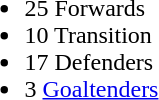<table>
<tr>
<td><br><ul><li>25 Forwards</li><li>10 Transition</li><li>17 Defenders</li><li>3 <a href='#'>Goaltenders</a></li></ul></td>
</tr>
</table>
